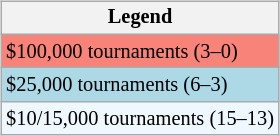<table>
<tr valign=top>
<td><br><table class=wikitable style="font-size:85%;">
<tr>
<th>Legend</th>
</tr>
<tr style="background:#f88379;">
<td>$100,000 tournaments (3–0)</td>
</tr>
<tr style="background:lightblue;">
<td>$25,000 tournaments (6–3)</td>
</tr>
<tr style="background:#f0f8ff;">
<td>$10/15,000 tournaments (15–13)</td>
</tr>
</table>
</td>
</tr>
</table>
